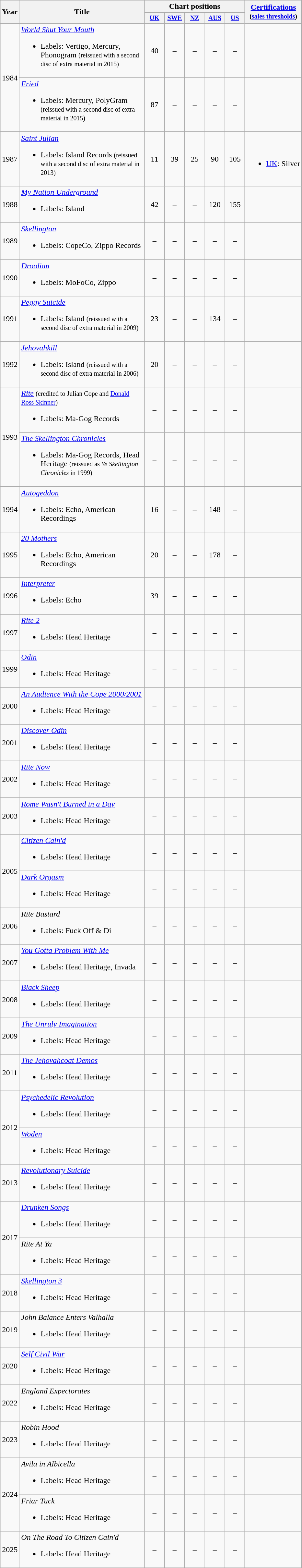<table class="wikitable" style=text-align:center;>
<tr>
<th rowspan="2">Year</th>
<th rowspan="2" style="width:250px;">Title</th>
<th colspan="5">Chart positions</th>
<th rowspan="2"><a href='#'>Certifications</a><br><small>(<a href='#'>sales thresholds</a>)</small></th>
</tr>
<tr style="font-size:smaller;">
<th width="35"><a href='#'>UK</a><br></th>
<th width="35"><a href='#'>SWE</a><br></th>
<th width="35"><a href='#'>NZ</a><br></th>
<th width="35"><a href='#'>AUS</a><br></th>
<th width="35"><a href='#'>US</a><br></th>
</tr>
<tr>
<td rowspan="2">1984</td>
<td align=left><em><a href='#'>World Shut Your Mouth</a></em><br><ul><li>Labels: Vertigo, Mercury, Phonogram <small>(reissued with a second disc of extra material in 2015)</small></li></ul></td>
<td>40</td>
<td>–</td>
<td>–</td>
<td>–</td>
<td>–</td>
<td align=left></td>
</tr>
<tr>
<td align=left><em><a href='#'>Fried</a></em><br><ul><li>Labels: Mercury, PolyGram <small>(reissued with a second disc of extra material in 2015)</small></li></ul></td>
<td>87</td>
<td>–</td>
<td>–</td>
<td>–</td>
<td>–</td>
<td align=left></td>
</tr>
<tr>
<td>1987</td>
<td align=left><em><a href='#'>Saint Julian</a></em><br><ul><li>Labels: Island Records <small>(reissued with a second disc of extra material in 2013)</small></li></ul></td>
<td>11</td>
<td>39</td>
<td>25</td>
<td>90</td>
<td>105</td>
<td align=left><br><ul><li><a href='#'>UK</a>: Silver</li></ul></td>
</tr>
<tr>
<td>1988</td>
<td align=left><em><a href='#'>My Nation Underground</a></em><br><ul><li>Labels: Island</li></ul></td>
<td>42</td>
<td>–</td>
<td>–</td>
<td>120</td>
<td>155</td>
<td align=left></td>
</tr>
<tr>
<td>1989</td>
<td align=left><em><a href='#'>Skellington</a></em><br><ul><li>Labels: CopeCo, Zippo Records</li></ul></td>
<td>–</td>
<td>–</td>
<td>–</td>
<td>–</td>
<td>–</td>
<td align=left></td>
</tr>
<tr>
<td>1990</td>
<td align=left><em><a href='#'>Droolian</a></em><br><ul><li>Labels: MoFoCo, Zippo</li></ul></td>
<td>–</td>
<td>–</td>
<td>–</td>
<td>–</td>
<td>–</td>
<td align=left></td>
</tr>
<tr>
<td>1991</td>
<td align=left><em><a href='#'>Peggy Suicide</a></em><br><ul><li>Labels: Island <small>(reissued with a second disc of extra material in 2009)</small></li></ul></td>
<td>23</td>
<td>–</td>
<td>–</td>
<td>134</td>
<td>–</td>
<td align=left></td>
</tr>
<tr>
<td>1992</td>
<td align=left><em><a href='#'>Jehovahkill</a></em><br><ul><li>Labels: Island <small>(reissued with a second disc of extra material in 2006)</small></li></ul></td>
<td>20</td>
<td>–</td>
<td>–</td>
<td>–</td>
<td>–</td>
<td align=left></td>
</tr>
<tr>
<td rowspan="2">1993</td>
<td align=left><em><a href='#'>Rite</a></em> <small>(credited to Julian Cope and <a href='#'>Donald Ross Skinner</a>)</small><br><ul><li>Labels: Ma-Gog Records</li></ul></td>
<td>–</td>
<td>–</td>
<td>–</td>
<td>–</td>
<td>–</td>
<td align=left></td>
</tr>
<tr>
<td align=left><em><a href='#'>The Skellington Chronicles</a></em><br><ul><li>Labels: Ma-Gog Records, Head Heritage <small>(reissued as <em>Ye Skellington Chronicles</em> in 1999)</small></li></ul></td>
<td>–</td>
<td>–</td>
<td>–</td>
<td>–</td>
<td>–</td>
<td align=left></td>
</tr>
<tr>
<td>1994</td>
<td align=left><em><a href='#'>Autogeddon</a></em><br><ul><li>Labels: Echo, American Recordings</li></ul></td>
<td>16</td>
<td>–</td>
<td>–</td>
<td>148</td>
<td>–</td>
<td align=left></td>
</tr>
<tr>
<td>1995</td>
<td align=left><em><a href='#'>20 Mothers</a></em><br><ul><li>Labels: Echo, American Recordings</li></ul></td>
<td>20</td>
<td>–</td>
<td>–</td>
<td>178</td>
<td>–</td>
<td align=left></td>
</tr>
<tr>
<td>1996</td>
<td align=left><em><a href='#'>Interpreter</a></em><br><ul><li>Labels: Echo</li></ul></td>
<td>39</td>
<td>–</td>
<td>–</td>
<td>–</td>
<td>–</td>
<td align=left></td>
</tr>
<tr>
<td>1997</td>
<td align=left><em><a href='#'>Rite 2</a></em><br><ul><li>Labels: Head Heritage</li></ul></td>
<td>–</td>
<td>–</td>
<td>–</td>
<td>–</td>
<td>–</td>
<td align=left></td>
</tr>
<tr>
<td>1999</td>
<td align=left><em><a href='#'>Odin</a></em><br><ul><li>Labels: Head Heritage</li></ul></td>
<td>–</td>
<td>–</td>
<td>–</td>
<td>–</td>
<td>–</td>
<td align=left></td>
</tr>
<tr>
<td>2000</td>
<td align=left><em><a href='#'>An Audience With the Cope 2000/2001</a></em><br><ul><li>Labels: Head Heritage</li></ul></td>
<td>–</td>
<td>–</td>
<td>–</td>
<td>–</td>
<td>–</td>
<td align=left></td>
</tr>
<tr>
<td>2001</td>
<td align=left><em><a href='#'>Discover Odin</a></em><br><ul><li>Labels: Head Heritage</li></ul></td>
<td>–</td>
<td>–</td>
<td>–</td>
<td>–</td>
<td>–</td>
<td align=left></td>
</tr>
<tr>
<td>2002</td>
<td align=left><em><a href='#'>Rite Now</a></em><br><ul><li>Labels: Head Heritage</li></ul></td>
<td>–</td>
<td>–</td>
<td>–</td>
<td>–</td>
<td>–</td>
<td align=left></td>
</tr>
<tr>
<td>2003</td>
<td align=left><em><a href='#'>Rome Wasn't Burned in a Day</a></em><br><ul><li>Labels: Head Heritage</li></ul></td>
<td>–</td>
<td>–</td>
<td>–</td>
<td>–</td>
<td>–</td>
<td align=left></td>
</tr>
<tr>
<td rowspan="2">2005</td>
<td align=left><em><a href='#'>Citizen Cain'd</a></em><br><ul><li>Labels: Head Heritage</li></ul></td>
<td>–</td>
<td>–</td>
<td>–</td>
<td>–</td>
<td>–</td>
<td align=left></td>
</tr>
<tr>
<td align=left><em><a href='#'>Dark Orgasm</a></em><br><ul><li>Labels: Head Heritage</li></ul></td>
<td>–</td>
<td>–</td>
<td>–</td>
<td>–</td>
<td>–</td>
<td align=left></td>
</tr>
<tr>
<td>2006</td>
<td align=left><em>Rite Bastard</em><br><ul><li>Labels: Fuck Off & Di</li></ul></td>
<td>–</td>
<td>–</td>
<td>–</td>
<td>–</td>
<td>–</td>
<td align=left></td>
</tr>
<tr>
<td>2007</td>
<td align=left><em><a href='#'>You Gotta Problem With Me</a></em><br><ul><li>Labels: Head Heritage, Invada</li></ul></td>
<td>–</td>
<td>–</td>
<td>–</td>
<td>–</td>
<td>–</td>
<td align=left></td>
</tr>
<tr>
<td>2008</td>
<td align=left><em><a href='#'>Black Sheep</a></em><br><ul><li>Labels: Head Heritage</li></ul></td>
<td>–</td>
<td>–</td>
<td>–</td>
<td>–</td>
<td>–</td>
<td align=left></td>
</tr>
<tr>
<td>2009</td>
<td align=left><em><a href='#'>The Unruly Imagination</a></em><br><ul><li>Labels: Head Heritage</li></ul></td>
<td>–</td>
<td>–</td>
<td>–</td>
<td>–</td>
<td>–</td>
<td align=left></td>
</tr>
<tr>
<td>2011</td>
<td align=left><em><a href='#'>The Jehovahcoat Demos</a></em><br><ul><li>Labels: Head Heritage</li></ul></td>
<td>–</td>
<td>–</td>
<td>–</td>
<td>–</td>
<td>–</td>
<td align=left></td>
</tr>
<tr>
<td rowspan="2">2012</td>
<td align=left><em><a href='#'>Psychedelic Revolution</a></em><br><ul><li>Labels: Head Heritage</li></ul></td>
<td>–</td>
<td>–</td>
<td>–</td>
<td>–</td>
<td>–</td>
<td align=left></td>
</tr>
<tr>
<td align=left><em><a href='#'>Woden</a></em><br><ul><li>Labels: Head Heritage</li></ul></td>
<td>–</td>
<td>–</td>
<td>–</td>
<td>–</td>
<td>–</td>
<td align=left></td>
</tr>
<tr>
<td>2013</td>
<td align=left><em><a href='#'>Revolutionary Suicide</a></em><br><ul><li>Labels: Head Heritage</li></ul></td>
<td>–</td>
<td>–</td>
<td>–</td>
<td>–</td>
<td>–</td>
<td align=left></td>
</tr>
<tr>
<td rowspan="2">2017</td>
<td align=left><em><a href='#'>Drunken Songs</a></em><br><ul><li>Labels: Head Heritage</li></ul></td>
<td>–</td>
<td>–</td>
<td>–</td>
<td>–</td>
<td>–</td>
<td align=left></td>
</tr>
<tr>
<td align=left><em>Rite At Ya</em><br><ul><li>Labels: Head Heritage</li></ul></td>
<td>–</td>
<td>–</td>
<td>–</td>
<td>–</td>
<td>–</td>
<td align=left></td>
</tr>
<tr>
<td rowspan="1">2018</td>
<td align=left><em><a href='#'>Skellington 3</a></em><br><ul><li>Labels: Head Heritage</li></ul></td>
<td>–</td>
<td>–</td>
<td>–</td>
<td>–</td>
<td>–</td>
<td align=left></td>
</tr>
<tr>
<td rowspan="1">2019</td>
<td align=left><em>John Balance Enters Valhalla</em><br><ul><li>Labels: Head Heritage</li></ul></td>
<td>–</td>
<td>–</td>
<td>–</td>
<td>–</td>
<td>–</td>
<td align=left></td>
</tr>
<tr>
<td rowspan="1">2020</td>
<td align=left><em><a href='#'>Self Civil War</a></em><br><ul><li>Labels: Head Heritage</li></ul></td>
<td>–</td>
<td>–</td>
<td>–</td>
<td>–</td>
<td>–</td>
<td align=left></td>
</tr>
<tr>
<td rowspan="1">2022</td>
<td align=left><em>England Expectorates</em><br><ul><li>Labels: Head Heritage</li></ul></td>
<td>–</td>
<td>–</td>
<td>–</td>
<td>–</td>
<td>–</td>
<td align=left></td>
</tr>
<tr>
<td rowspan="1">2023</td>
<td align=left><em>Robin Hood</em><br><ul><li>Labels: Head Heritage</li></ul></td>
<td>–</td>
<td>–</td>
<td>–</td>
<td>–</td>
<td>–</td>
<td align=left></td>
</tr>
<tr>
<td rowspan="2">2024</td>
<td align=left><em>Avila in Albicella</em><br><ul><li>Labels: Head Heritage</li></ul></td>
<td>–</td>
<td>–</td>
<td>–</td>
<td>–</td>
<td>–</td>
<td align=left></td>
</tr>
<tr>
<td align=left><em>Friar Tuck</em><br><ul><li>Labels: Head Heritage</li></ul></td>
<td>–</td>
<td>–</td>
<td>–</td>
<td>–</td>
<td>–</td>
<td align=left></td>
</tr>
<tr>
<td rowspan="2">2025</td>
<td align=left><em>On The Road To Citizen Cain'd</em><br><ul><li>Labels: Head Heritage</li></ul></td>
<td>–</td>
<td>–</td>
<td>–</td>
<td>–</td>
<td>–</td>
<td></td>
</tr>
</table>
